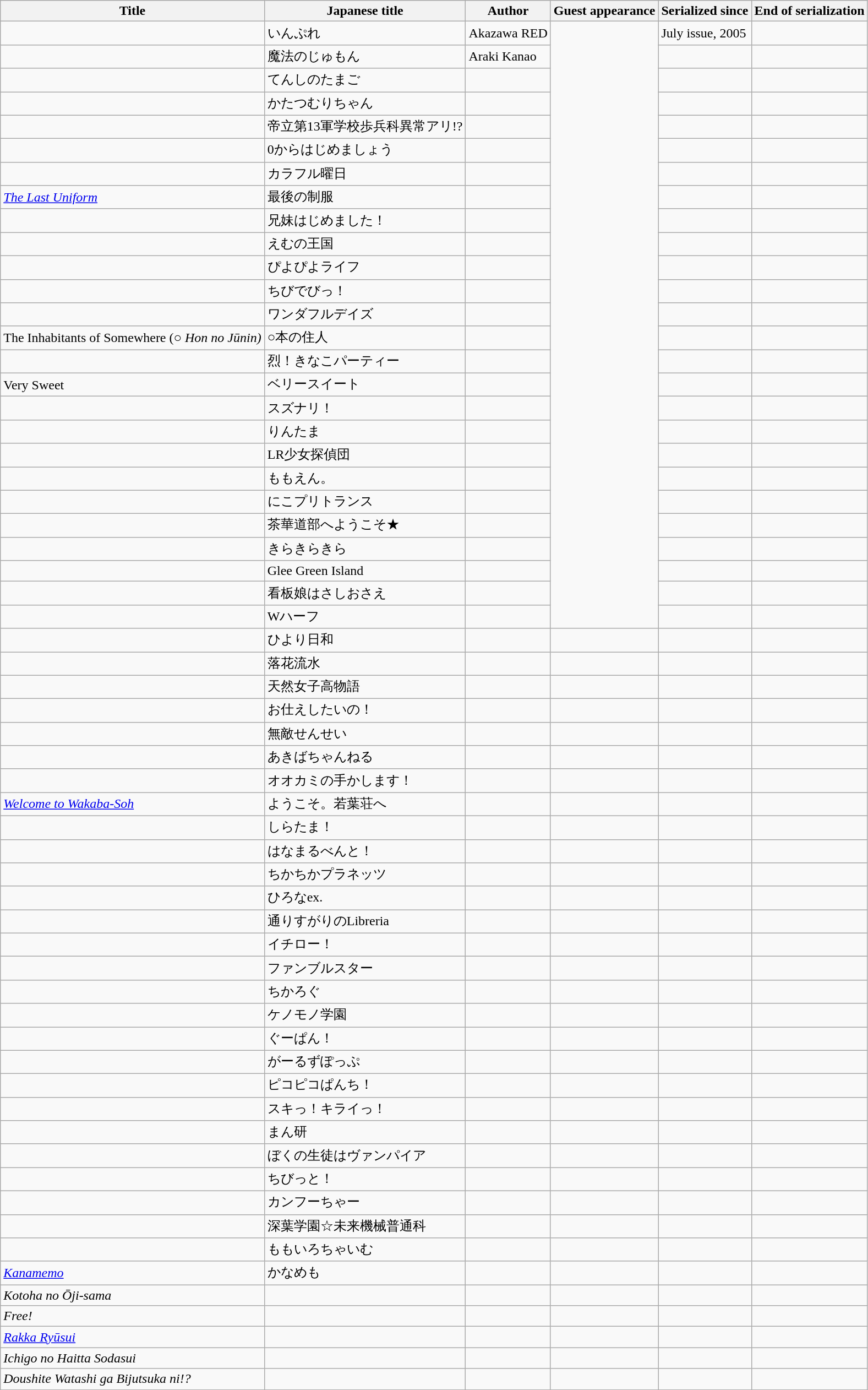<table class="wikitable">
<tr>
<th>Title</th>
<th>Japanese title</th>
<th>Author</th>
<th>Guest appearance</th>
<th>Serialized since</th>
<th>End of serialization</th>
</tr>
<tr>
<td></td>
<td>いんぷれ</td>
<td>Akazawa RED</td>
<td rowspan="26"></td>
<td>July issue, 2005</td>
<td></td>
</tr>
<tr>
<td></td>
<td>魔法のじゅもん</td>
<td>Araki Kanao</td>
<td></td>
<td></td>
</tr>
<tr>
<td></td>
<td>てんしのたまご</td>
<td></td>
<td></td>
<td></td>
</tr>
<tr>
<td></td>
<td>かたつむりちゃん</td>
<td></td>
<td></td>
<td></td>
</tr>
<tr>
<td></td>
<td>帝立第13軍学校歩兵科異常アリ!?</td>
<td></td>
<td></td>
<td></td>
</tr>
<tr>
<td></td>
<td>0からはじめましょう</td>
<td></td>
<td></td>
<td></td>
</tr>
<tr>
<td></td>
<td>カラフル曜日</td>
<td></td>
<td></td>
<td></td>
</tr>
<tr>
<td><em><a href='#'>The Last Uniform</a></em></td>
<td>最後の制服</td>
<td></td>
<td></td>
<td></td>
</tr>
<tr>
<td></td>
<td>兄妹はじめました！</td>
<td></td>
<td></td>
<td></td>
</tr>
<tr>
<td></td>
<td>えむの王国</td>
<td></td>
<td></td>
<td></td>
</tr>
<tr>
<td></td>
<td>ぴよぴよライフ</td>
<td></td>
<td></td>
<td></td>
</tr>
<tr>
<td></td>
<td>ちびでびっ！</td>
<td></td>
<td></td>
<td></td>
</tr>
<tr>
<td></td>
<td>ワンダフルデイズ</td>
<td></td>
<td></td>
<td></td>
</tr>
<tr>
<td>The Inhabitants of Somewhere (<em>○ Hon no Jūnin)</em></td>
<td>○本の住人</td>
<td></td>
<td></td>
<td></td>
</tr>
<tr>
<td></td>
<td>烈！きなこパーティー</td>
<td></td>
<td></td>
<td></td>
</tr>
<tr>
<td>Very Sweet</td>
<td>ベリースイート</td>
<td></td>
<td></td>
<td></td>
</tr>
<tr>
<td></td>
<td>スズナリ！</td>
<td></td>
<td></td>
<td></td>
</tr>
<tr>
<td></td>
<td>りんたま</td>
<td></td>
<td></td>
<td></td>
</tr>
<tr>
<td></td>
<td>LR少女探偵団</td>
<td></td>
<td></td>
<td></td>
</tr>
<tr>
<td></td>
<td>ももえん。</td>
<td></td>
<td></td>
<td></td>
</tr>
<tr>
<td></td>
<td>にこプリトランス</td>
<td></td>
<td></td>
<td></td>
</tr>
<tr>
<td></td>
<td>茶華道部へようこそ★</td>
<td></td>
<td></td>
<td></td>
</tr>
<tr>
<td></td>
<td>きらきらきら</td>
<td></td>
<td></td>
<td></td>
</tr>
<tr>
<td></td>
<td>Glee Green Island</td>
<td></td>
<td></td>
<td></td>
</tr>
<tr>
<td></td>
<td>看板娘はさしおさえ</td>
<td></td>
<td></td>
<td></td>
</tr>
<tr>
<td></td>
<td>Wハーフ</td>
<td></td>
<td></td>
<td></td>
</tr>
<tr>
<td></td>
<td>ひより日和</td>
<td></td>
<td></td>
<td></td>
<td></td>
</tr>
<tr>
<td></td>
<td>落花流水</td>
<td></td>
<td></td>
<td></td>
<td></td>
</tr>
<tr>
<td></td>
<td>天然女子高物語</td>
<td></td>
<td></td>
<td></td>
<td></td>
</tr>
<tr>
<td></td>
<td>お仕えしたいの！</td>
<td></td>
<td></td>
<td></td>
<td></td>
</tr>
<tr>
<td></td>
<td>無敵せんせい</td>
<td></td>
<td></td>
<td></td>
<td></td>
</tr>
<tr>
<td></td>
<td>あきばちゃんねる</td>
<td></td>
<td></td>
<td></td>
<td></td>
</tr>
<tr>
<td></td>
<td>オオカミの手かします！</td>
<td></td>
<td></td>
<td></td>
<td></td>
</tr>
<tr>
<td><em><a href='#'>Welcome to Wakaba-Soh</a></em></td>
<td>ようこそ。若葉荘へ</td>
<td></td>
<td></td>
<td></td>
<td></td>
</tr>
<tr>
<td></td>
<td>しらたま！</td>
<td></td>
<td></td>
<td></td>
<td></td>
</tr>
<tr>
<td></td>
<td>はなまるべんと！</td>
<td></td>
<td></td>
<td></td>
<td></td>
</tr>
<tr>
<td></td>
<td>ちかちかプラネッツ</td>
<td></td>
<td></td>
<td></td>
<td></td>
</tr>
<tr>
<td></td>
<td>ひろなex.</td>
<td></td>
<td></td>
<td></td>
<td></td>
</tr>
<tr>
<td></td>
<td>通りすがりのLibreria</td>
<td></td>
<td></td>
<td></td>
<td></td>
</tr>
<tr>
<td></td>
<td>イチロー！</td>
<td></td>
<td></td>
<td></td>
<td></td>
</tr>
<tr>
<td></td>
<td>ファンブルスター</td>
<td></td>
<td></td>
<td></td>
<td></td>
</tr>
<tr>
<td></td>
<td>ちかろぐ</td>
<td></td>
<td></td>
<td></td>
<td></td>
</tr>
<tr>
<td></td>
<td>ケノモノ学園</td>
<td></td>
<td></td>
<td></td>
<td></td>
</tr>
<tr>
<td></td>
<td>ぐーぱん！</td>
<td></td>
<td></td>
<td></td>
<td></td>
</tr>
<tr>
<td></td>
<td>がーるずぽっぷ</td>
<td></td>
<td></td>
<td></td>
<td></td>
</tr>
<tr>
<td></td>
<td>ピコピコぱんち！</td>
<td></td>
<td></td>
<td></td>
<td></td>
</tr>
<tr>
<td></td>
<td>スキっ！キライっ！</td>
<td></td>
<td></td>
<td></td>
<td></td>
</tr>
<tr>
<td></td>
<td>まん研</td>
<td></td>
<td></td>
<td></td>
<td></td>
</tr>
<tr>
<td></td>
<td>ぼくの生徒はヴァンパイア</td>
<td></td>
<td></td>
<td></td>
<td></td>
</tr>
<tr>
<td></td>
<td>ちびっと！</td>
<td></td>
<td></td>
<td></td>
<td></td>
</tr>
<tr>
<td></td>
<td>カンフーちゃー</td>
<td></td>
<td></td>
<td></td>
<td></td>
</tr>
<tr>
<td></td>
<td>深葉学園☆未来機械普通科</td>
<td></td>
<td></td>
<td></td>
<td></td>
</tr>
<tr>
<td></td>
<td>ももいろちゃいむ</td>
<td></td>
<td></td>
<td></td>
<td></td>
</tr>
<tr>
<td><em><a href='#'>Kanamemo</a></em></td>
<td>かなめも</td>
<td></td>
<td></td>
<td></td>
<td></td>
</tr>
<tr>
<td><em>Kotoha no Ōji-sama</em></td>
<td></td>
<td></td>
<td></td>
<td></td>
<td></td>
</tr>
<tr>
<td><em>Free!</em></td>
<td></td>
<td></td>
<td></td>
<td></td>
<td></td>
</tr>
<tr>
<td><em><a href='#'>Rakka Ryūsui</a></em></td>
<td></td>
<td></td>
<td></td>
<td></td>
<td></td>
</tr>
<tr>
<td><em>Ichigo no Haitta Sodasui</em></td>
<td></td>
<td></td>
<td></td>
<td></td>
<td></td>
</tr>
<tr>
<td><em>Doushite Watashi ga Bijutsuka ni!?</em></td>
<td></td>
<td></td>
<td></td>
<td></td>
<td></td>
</tr>
</table>
